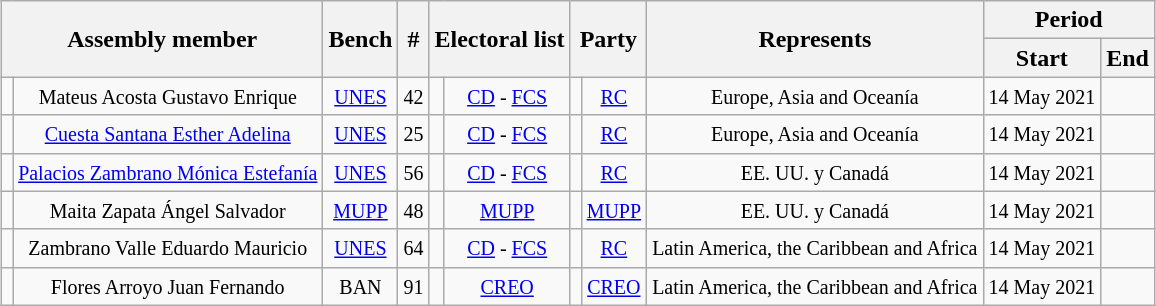<table class="wikitable sortable" style="text-align:center; margin:auto;">
<tr>
<th colspan="2" rowspan="2">Assembly member</th>
<th rowspan="2">Bench</th>
<th rowspan="2">#</th>
<th colspan="2" rowspan="2">Electoral list</th>
<th colspan="2" rowspan="2">Party</th>
<th rowspan="2">Represents</th>
<th colspan="2">Period</th>
</tr>
<tr>
<th>Start</th>
<th>End</th>
</tr>
<tr>
<td></td>
<td><small>Mateus Acosta Gustavo Enrique</small></td>
<td><small><a href='#'>UNES</a></small></td>
<td><small>42</small></td>
<td></td>
<td><small><a href='#'>CD</a> - <a href='#'>FCS</a></small></td>
<td></td>
<td><small><a href='#'>RC</a></small></td>
<td><small>Europe, Asia and Oceanía</small></td>
<td><small>14 May 2021</small></td>
<td></td>
</tr>
<tr>
<td></td>
<td><small><a href='#'>Cuesta Santana Esther Adelina</a></small></td>
<td><small><a href='#'>UNES</a></small></td>
<td><small>25</small></td>
<td></td>
<td><small><a href='#'>CD</a> - <a href='#'>FCS</a></small></td>
<td></td>
<td><small><a href='#'>RC</a></small></td>
<td><small>Europe, Asia and Oceanía</small></td>
<td><small>14 May 2021</small></td>
<td></td>
</tr>
<tr>
<td></td>
<td><small><a href='#'>Palacios Zambrano Mónica Estefanía</a></small></td>
<td><small><a href='#'>UNES</a></small></td>
<td><small>56</small></td>
<td></td>
<td><small><a href='#'>CD</a> - <a href='#'>FCS</a></small></td>
<td></td>
<td><small><a href='#'>RC</a></small></td>
<td><small>EE. UU. y Canadá</small></td>
<td><small>14 May 2021</small></td>
<td></td>
</tr>
<tr>
<td></td>
<td><small>Maita Zapata Ángel Salvador</small></td>
<td><small><a href='#'>MUPP</a></small></td>
<td><small>48</small></td>
<td></td>
<td><small><a href='#'>MUPP</a></small></td>
<td></td>
<td><small><a href='#'>MUPP</a></small></td>
<td><small>EE. UU. y Canadá</small></td>
<td><small>14 May 2021</small></td>
<td></td>
</tr>
<tr>
<td></td>
<td><small>Zambrano Valle Eduardo Mauricio</small></td>
<td><small><a href='#'>UNES</a></small></td>
<td><small>64</small></td>
<td></td>
<td><small><a href='#'>CD</a> - <a href='#'>FCS</a></small></td>
<td></td>
<td><small><a href='#'>RC</a></small></td>
<td><small>Latin America, the Caribbean and Africa</small></td>
<td><small>14 May 2021</small></td>
<td></td>
</tr>
<tr>
<td></td>
<td><small>Flores Arroyo Juan Fernando</small></td>
<td><small>BAN</small></td>
<td><small>91</small></td>
<td></td>
<td><small><a href='#'>CREO</a></small></td>
<td></td>
<td><small><a href='#'>CREO</a></small></td>
<td><small>Latin America, the Caribbean and Africa</small></td>
<td><small>14 May 2021</small></td>
<td></td>
</tr>
</table>
